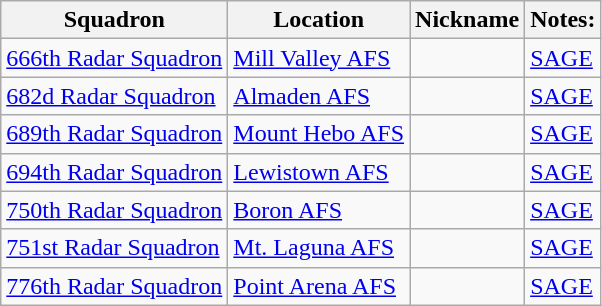<table class="wikitable">
<tr>
<th>Squadron</th>
<th>Location</th>
<th>Nickname</th>
<th>Notes:</th>
</tr>
<tr>
<td><a href='#'>666th Radar Squadron</a></td>
<td><a href='#'>Mill Valley AFS</a></td>
<td></td>
<td><a href='#'>SAGE</a></td>
</tr>
<tr>
<td><a href='#'>682d Radar Squadron</a></td>
<td><a href='#'>Almaden AFS</a></td>
<td></td>
<td><a href='#'>SAGE</a></td>
</tr>
<tr>
<td><a href='#'>689th Radar Squadron</a></td>
<td><a href='#'>Mount Hebo AFS</a></td>
<td></td>
<td><a href='#'>SAGE</a></td>
</tr>
<tr>
<td><a href='#'>694th Radar Squadron</a></td>
<td><a href='#'>Lewistown AFS</a></td>
<td></td>
<td><a href='#'>SAGE</a></td>
</tr>
<tr>
<td><a href='#'>750th Radar Squadron</a></td>
<td><a href='#'>Boron AFS</a></td>
<td></td>
<td><a href='#'>SAGE</a></td>
</tr>
<tr>
<td><a href='#'>751st Radar Squadron</a></td>
<td><a href='#'>Mt. Laguna AFS</a></td>
<td></td>
<td><a href='#'>SAGE</a></td>
</tr>
<tr>
<td><a href='#'>776th Radar Squadron</a></td>
<td><a href='#'>Point Arena AFS</a></td>
<td></td>
<td><a href='#'>SAGE</a></td>
</tr>
</table>
